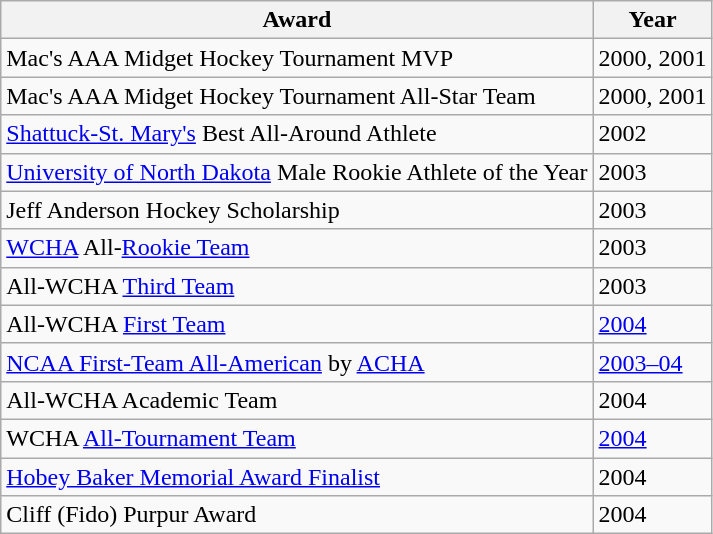<table class="wikitable">
<tr>
<th>Award</th>
<th>Year</th>
</tr>
<tr>
<td>Mac's AAA Midget Hockey Tournament MVP</td>
<td>2000, 2001</td>
</tr>
<tr>
<td>Mac's AAA Midget Hockey Tournament All-Star Team</td>
<td>2000, 2001</td>
</tr>
<tr>
<td><a href='#'>Shattuck-St. Mary's</a> Best All-Around Athlete</td>
<td>2002</td>
</tr>
<tr>
<td><a href='#'>University of North Dakota</a> Male Rookie Athlete of the Year</td>
<td>2003</td>
</tr>
<tr>
<td>Jeff Anderson Hockey Scholarship</td>
<td>2003</td>
</tr>
<tr>
<td><a href='#'>WCHA</a> All-<a href='#'>Rookie Team</a></td>
<td>2003</td>
</tr>
<tr>
<td>All-WCHA <a href='#'>Third Team</a></td>
<td>2003</td>
</tr>
<tr>
<td>All-WCHA <a href='#'>First Team</a></td>
<td><a href='#'>2004</a></td>
</tr>
<tr>
<td><a href='#'>NCAA First-Team All-American</a> by <a href='#'>ACHA</a></td>
<td><a href='#'>2003–04</a></td>
</tr>
<tr>
<td>All-WCHA Academic Team</td>
<td>2004</td>
</tr>
<tr>
<td>WCHA <a href='#'>All-Tournament Team</a></td>
<td><a href='#'>2004</a></td>
</tr>
<tr>
<td><a href='#'>Hobey Baker Memorial Award Finalist</a></td>
<td>2004</td>
</tr>
<tr>
<td>Cliff (Fido) Purpur Award</td>
<td>2004</td>
</tr>
</table>
